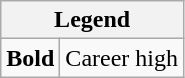<table class="wikitable mw-collapsible mw-collapsed">
<tr>
<th colspan="2">Legend</th>
</tr>
<tr>
<td><strong>Bold</strong></td>
<td>Career high</td>
</tr>
</table>
